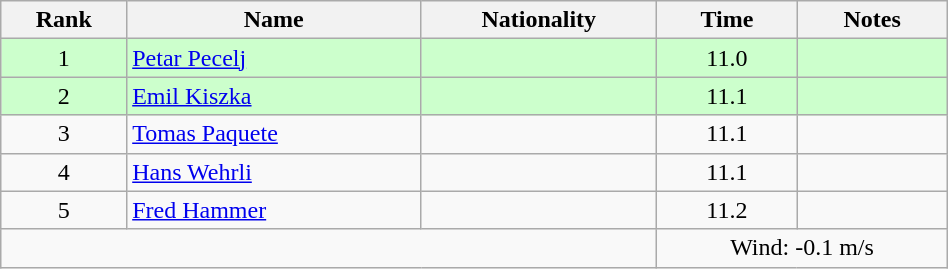<table class="wikitable sortable" style="text-align:center;width: 50%">
<tr>
<th>Rank</th>
<th>Name</th>
<th>Nationality</th>
<th>Time</th>
<th>Notes</th>
</tr>
<tr bgcolor=ccffcc>
<td>1</td>
<td align=left><a href='#'>Petar Pecelj</a></td>
<td align=left></td>
<td>11.0</td>
<td></td>
</tr>
<tr bgcolor=ccffcc>
<td>2</td>
<td align=left><a href='#'>Emil Kiszka</a></td>
<td align=left></td>
<td>11.1</td>
<td></td>
</tr>
<tr>
<td>3</td>
<td align=left><a href='#'>Tomas Paquete</a></td>
<td align=left></td>
<td>11.1</td>
<td></td>
</tr>
<tr>
<td>4</td>
<td align=left><a href='#'>Hans Wehrli</a></td>
<td align=left></td>
<td>11.1</td>
<td></td>
</tr>
<tr>
<td>5</td>
<td align=left><a href='#'>Fred Hammer</a></td>
<td align=left></td>
<td>11.2</td>
<td></td>
</tr>
<tr>
<td colspan="3"></td>
<td colspan="2">Wind: -0.1 m/s</td>
</tr>
</table>
